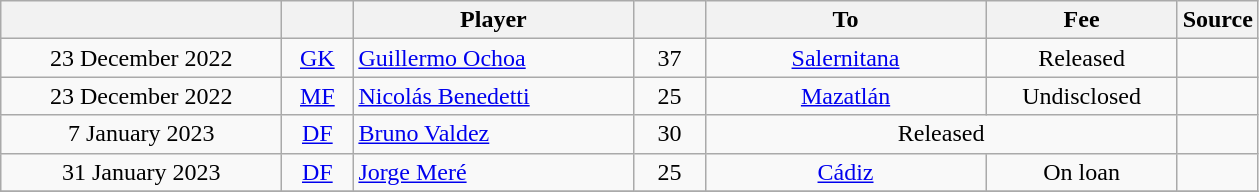<table class="wikitable sortable">
<tr>
<th style="width:180px;"><br></th>
<th style=width:40px;"></th>
<th style="width:180px;">Player</th>
<th style="width:40px;"></th>
<th style="width:180px;">To</th>
<th class="unsortable" style="width:120px;">Fee</th>
<th style="width:20px;">Source</th>
</tr>
<tr>
<td align="center">23 December 2022</td>
<td align="center"><a href='#'>GK</a></td>
<td> <a href='#'>Guillermo Ochoa</a></td>
<td align="center">37</td>
<td align="center"> <a href='#'>Salernitana</a></td>
<td align="center">Released</td>
<td align="center"></td>
</tr>
<tr>
<td align="center">23 December 2022</td>
<td align="center"><a href='#'>MF</a></td>
<td> <a href='#'>Nicolás Benedetti</a></td>
<td align="center">25</td>
<td align="center"> <a href='#'>Mazatlán</a></td>
<td align="center">Undisclosed</td>
<td align="center"></td>
</tr>
<tr>
<td align="center">7 January 2023</td>
<td align="center"><a href='#'>DF</a></td>
<td> <a href='#'>Bruno Valdez</a></td>
<td align="center">30</td>
<td colspan="2" align="center">Released</td>
<td align="center"></td>
</tr>
<tr>
<td align="center">31 January 2023</td>
<td align="center"><a href='#'>DF</a></td>
<td> <a href='#'>Jorge Meré</a></td>
<td align="center">25</td>
<td align="center"> <a href='#'>Cádiz</a></td>
<td align="center">On loan</td>
<td align="center"></td>
</tr>
<tr>
</tr>
</table>
